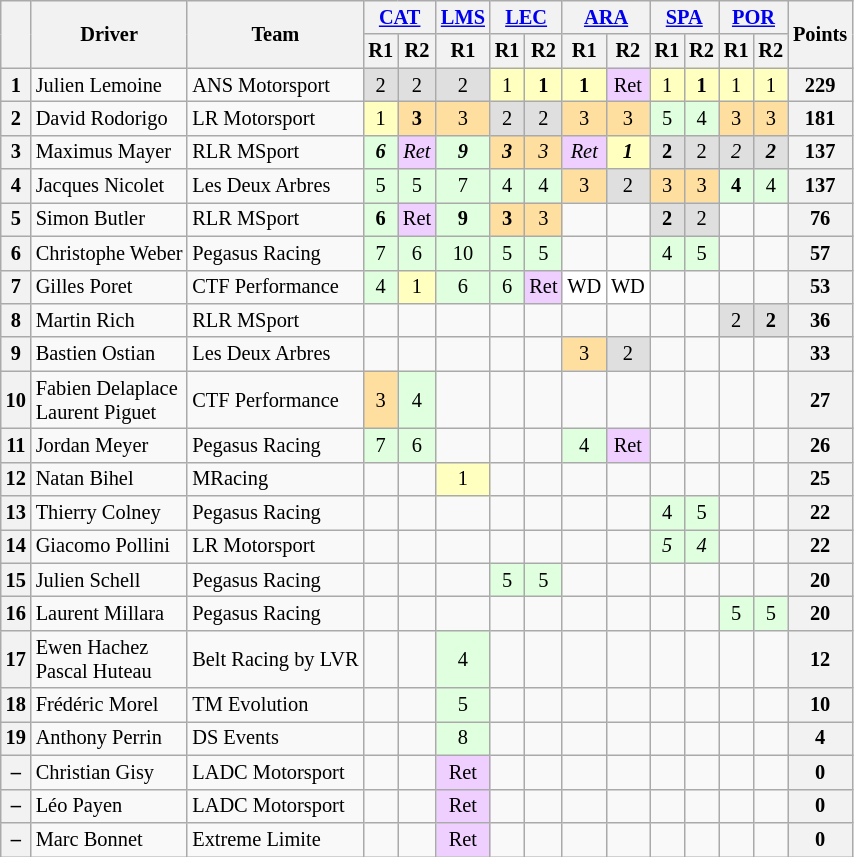<table class="wikitable" style="font-size:85%; text-align:center">
<tr>
<th rowspan="2"></th>
<th rowspan="2">Driver</th>
<th rowspan="2">Team</th>
<th colspan="2"><a href='#'>CAT</a><br></th>
<th><a href='#'>LMS</a><br></th>
<th colspan="2"><a href='#'>LEC</a><br></th>
<th colspan="2"><a href='#'>ARA</a><br></th>
<th colspan="2"><a href='#'>SPA</a><br></th>
<th colspan="2"><a href='#'>POR</a><br></th>
<th rowspan="2">Points</th>
</tr>
<tr>
<th>R1</th>
<th>R2</th>
<th>R1</th>
<th>R1</th>
<th>R2</th>
<th>R1</th>
<th>R2</th>
<th>R1</th>
<th>R2</th>
<th>R1</th>
<th>R2</th>
</tr>
<tr>
<th>1</th>
<td align="left"> Julien Lemoine</td>
<td align="left"> ANS Motorsport</td>
<td style="background:#dfdfdf">2</td>
<td style="background:#dfdfdf">2</td>
<td style="background:#dfdfdf">2</td>
<td style="background:#ffffbf">1</td>
<td style="background:#ffffbf"><strong>1</strong></td>
<td style="background:#ffffbf"><strong>1</strong></td>
<td style="background:#efcfff">Ret</td>
<td style="background:#ffffbf">1</td>
<td style="background:#ffffbf"><strong>1</strong></td>
<td style="background:#ffffbf">1</td>
<td style="background:#ffffbf">1</td>
<th>229</th>
</tr>
<tr>
<th>2</th>
<td align="left"> David Rodorigo</td>
<td align="left"> LR Motorsport</td>
<td style="background:#ffffbf">1</td>
<td style="background:#ffdf9f"><strong>3</strong></td>
<td style="background:#ffdf9f">3</td>
<td style="background:#dfdfdf">2</td>
<td style="background:#dfdfdf">2</td>
<td style="background:#ffdf9f">3</td>
<td style="background:#ffdf9f">3</td>
<td style="background:#dfffdf">5</td>
<td style="background:#dfffdf">4</td>
<td style="background:#ffdf9f">3</td>
<td style="background:#ffdf9f">3</td>
<th>181</th>
</tr>
<tr>
<th>3</th>
<td align="left"> Maximus Mayer</td>
<td align="left"> RLR MSport</td>
<td style="background:#dfffdf"><strong><em>6</em></strong></td>
<td style="background:#efcfff"><em>Ret</em></td>
<td style="background:#dfffdf"><strong><em>9</em></strong></td>
<td style="background:#ffdf9f"><strong><em>3</em></strong></td>
<td style="background:#ffdf9f"><em>3</em></td>
<td style="background:#efcfff"><em>Ret</em></td>
<td style="background:#ffffbf"><strong><em>1</em></strong></td>
<td style="background:#dfdfdf"><strong>2</strong></td>
<td style="background:#dfdfdf">2</td>
<td style="background:#dfdfdf"><em>2</em></td>
<td style="background:#dfdfdf"><strong><em>2</em></strong></td>
<th>137</th>
</tr>
<tr>
<th>4</th>
<td align="left"> Jacques Nicolet</td>
<td align="left"> Les Deux Arbres</td>
<td style="background:#dfffdf">5</td>
<td style="background:#dfffdf">5</td>
<td style="background:#dfffdf">7</td>
<td style="background:#dfffdf">4</td>
<td style="background:#dfffdf">4</td>
<td style="background:#ffdf9f">3</td>
<td style="background:#dfdfdf">2</td>
<td style="background:#ffdf9f">3</td>
<td style="background:#ffdf9f">3</td>
<td style="background:#dfffdf"><strong>4</strong></td>
<td style="background:#dfffdf">4</td>
<th>137</th>
</tr>
<tr>
<th>5</th>
<td align="left"> Simon Butler</td>
<td align="left"> RLR MSport</td>
<td style="background:#dfffdf"><strong>6</strong></td>
<td style="background:#efcfff">Ret</td>
<td style="background:#dfffdf"><strong>9</strong></td>
<td style="background:#ffdf9f"><strong>3</strong></td>
<td style="background:#ffdf9f">3</td>
<td></td>
<td></td>
<td style="background:#dfdfdf"><strong>2</strong></td>
<td style="background:#dfdfdf">2</td>
<td></td>
<td></td>
<th>76</th>
</tr>
<tr>
<th>6</th>
<td align="left"> Christophe Weber</td>
<td align="left"> Pegasus Racing</td>
<td style="background:#dfffdf">7</td>
<td style="background:#dfffdf">6</td>
<td style="background:#dfffdf">10</td>
<td style="background:#dfffdf">5</td>
<td style="background:#dfffdf">5</td>
<td></td>
<td></td>
<td style="background:#dfffdf">4</td>
<td style="background:#dfffdf">5</td>
<td></td>
<td></td>
<th>57</th>
</tr>
<tr>
<th>7</th>
<td align="left"> Gilles Poret</td>
<td align="left"> CTF Performance</td>
<td style="background:#dfffdf">4</td>
<td style="background:#ffffbf">1</td>
<td style="background:#dfffdf">6</td>
<td style="background:#dfffdf">6</td>
<td style="background:#efcfff">Ret</td>
<td style="background:#ffffff">WD</td>
<td style="background:#ffffff">WD</td>
<td></td>
<td></td>
<td></td>
<td></td>
<th>53</th>
</tr>
<tr>
<th>8</th>
<td align="left"> Martin Rich</td>
<td align="left"> RLR MSport</td>
<td></td>
<td></td>
<td></td>
<td></td>
<td></td>
<td></td>
<td></td>
<td></td>
<td></td>
<td style="background:#dfdfdf">2</td>
<td style="background:#dfdfdf"><strong>2</strong></td>
<th>36</th>
</tr>
<tr>
<th>9</th>
<td align="left"> Bastien Ostian</td>
<td align="left"> Les Deux Arbres</td>
<td></td>
<td></td>
<td></td>
<td></td>
<td></td>
<td style="background:#ffdf9f">3</td>
<td style="background:#dfdfdf">2</td>
<td></td>
<td></td>
<td></td>
<td></td>
<th>33</th>
</tr>
<tr>
<th>10</th>
<td align="left"> Fabien Delaplace<br> Laurent Piguet</td>
<td align="left"> CTF Performance</td>
<td style="background:#ffdf9f">3</td>
<td style="background:#dfffdf">4</td>
<td></td>
<td></td>
<td></td>
<td></td>
<td></td>
<td></td>
<td></td>
<td></td>
<td></td>
<th>27</th>
</tr>
<tr>
<th>11</th>
<td align="left"> Jordan Meyer</td>
<td align="left"> Pegasus Racing</td>
<td style="background:#dfffdf">7</td>
<td style="background:#dfffdf">6</td>
<td></td>
<td></td>
<td></td>
<td style="background:#dfffdf">4</td>
<td style="background:#efcfff">Ret</td>
<td></td>
<td></td>
<td></td>
<td></td>
<th>26</th>
</tr>
<tr>
<th>12</th>
<td align="left"> Natan Bihel</td>
<td align="left"> MRacing</td>
<td></td>
<td></td>
<td style="background:#ffffbf">1</td>
<td></td>
<td></td>
<td></td>
<td></td>
<td></td>
<td></td>
<td></td>
<td></td>
<th>25</th>
</tr>
<tr>
<th>13</th>
<td align="left"> Thierry Colney</td>
<td align="left"> Pegasus Racing</td>
<td></td>
<td></td>
<td></td>
<td></td>
<td></td>
<td></td>
<td></td>
<td style="background:#dfffdf">4</td>
<td style="background:#dfffdf">5</td>
<td></td>
<td></td>
<th>22</th>
</tr>
<tr>
<th>14</th>
<td align=left> Giacomo Pollini</td>
<td align=left> LR Motorsport</td>
<td></td>
<td></td>
<td></td>
<td></td>
<td></td>
<td></td>
<td></td>
<td style="background:#dfffdf"><em>5</em></td>
<td style="background:#dfffdf"><em>4</em></td>
<td></td>
<td></td>
<th>22</th>
</tr>
<tr>
<th>15</th>
<td align="left"> Julien Schell</td>
<td align="left"> Pegasus Racing</td>
<td></td>
<td></td>
<td></td>
<td style="background:#dfffdf">5</td>
<td style="background:#dfffdf">5</td>
<td></td>
<td></td>
<td></td>
<td></td>
<td></td>
<td></td>
<th>20</th>
</tr>
<tr>
<th>16</th>
<td align="left"> Laurent Millara</td>
<td align="left"> Pegasus Racing</td>
<td></td>
<td></td>
<td></td>
<td></td>
<td></td>
<td></td>
<td></td>
<td></td>
<td></td>
<td style="background:#dfffdf">5</td>
<td style="background:#dfffdf">5</td>
<th>20</th>
</tr>
<tr>
<th>17</th>
<td align="left"> Ewen Hachez<br> Pascal Huteau</td>
<td align="left"> Belt Racing by LVR</td>
<td></td>
<td></td>
<td style="background:#dfffdf">4</td>
<td></td>
<td></td>
<td></td>
<td></td>
<td></td>
<td></td>
<td></td>
<td></td>
<th>12</th>
</tr>
<tr>
<th>18</th>
<td align="left"> Frédéric Morel</td>
<td align="left"> TM Evolution</td>
<td></td>
<td></td>
<td style="background:#dfffdf">5</td>
<td></td>
<td></td>
<td></td>
<td></td>
<td></td>
<td></td>
<td></td>
<td></td>
<th>10</th>
</tr>
<tr>
<th>19</th>
<td align="left"> Anthony Perrin</td>
<td align="left"> DS Events</td>
<td></td>
<td></td>
<td style="background:#dfffdf">8</td>
<td></td>
<td></td>
<td></td>
<td></td>
<td></td>
<td></td>
<td></td>
<td></td>
<th>4</th>
</tr>
<tr>
<th>–</th>
<td align="left"> Christian Gisy</td>
<td align="left"> LADC Motorsport</td>
<td></td>
<td></td>
<td style="background:#efcfff">Ret</td>
<td></td>
<td></td>
<td></td>
<td></td>
<td></td>
<td></td>
<td></td>
<td></td>
<th>0</th>
</tr>
<tr>
<th>–</th>
<td align="left"> Léo Payen</td>
<td align="left"> LADC Motorsport</td>
<td></td>
<td></td>
<td style="background:#efcfff">Ret</td>
<td></td>
<td></td>
<td></td>
<td></td>
<td></td>
<td></td>
<td></td>
<td></td>
<th>0</th>
</tr>
<tr>
<th>–</th>
<td align="left"> Marc Bonnet</td>
<td align="left"> Extreme Limite</td>
<td></td>
<td></td>
<td style="background:#efcfff">Ret</td>
<td></td>
<td></td>
<td></td>
<td></td>
<td></td>
<td></td>
<td></td>
<td></td>
<th>0</th>
</tr>
</table>
